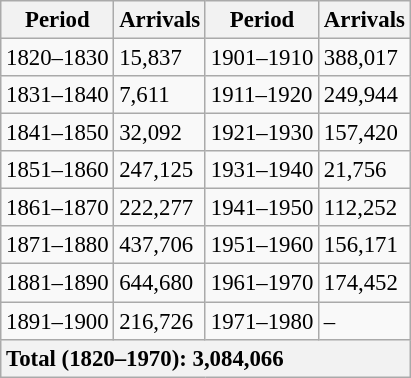<table class="floatright wikitable" style="font-size:95%;">
<tr>
<th>Period</th>
<th>Arrivals</th>
<th>Period</th>
<th>Arrivals</th>
</tr>
<tr>
<td>1820–1830</td>
<td>15,837</td>
<td>1901–1910</td>
<td>388,017</td>
</tr>
<tr>
<td>1831–1840</td>
<td>7,611</td>
<td>1911–1920</td>
<td>249,944</td>
</tr>
<tr>
<td>1841–1850</td>
<td>32,092</td>
<td>1921–1930</td>
<td>157,420</td>
</tr>
<tr>
<td>1851–1860</td>
<td>247,125</td>
<td>1931–1940</td>
<td>21,756</td>
</tr>
<tr>
<td>1861–1870</td>
<td>222,277</td>
<td>1941–1950</td>
<td>112,252</td>
</tr>
<tr>
<td>1871–1880</td>
<td>437,706</td>
<td>1951–1960</td>
<td>156,171</td>
</tr>
<tr>
<td>1881–1890</td>
<td>644,680</td>
<td>1961–1970</td>
<td>174,452</td>
</tr>
<tr>
<td>1891–1900</td>
<td>216,726</td>
<td>1971–1980</td>
<td>–</td>
</tr>
<tr>
<th colspan=4 style="text-align:left;">Total (1820–1970): 3,084,066</th>
</tr>
</table>
